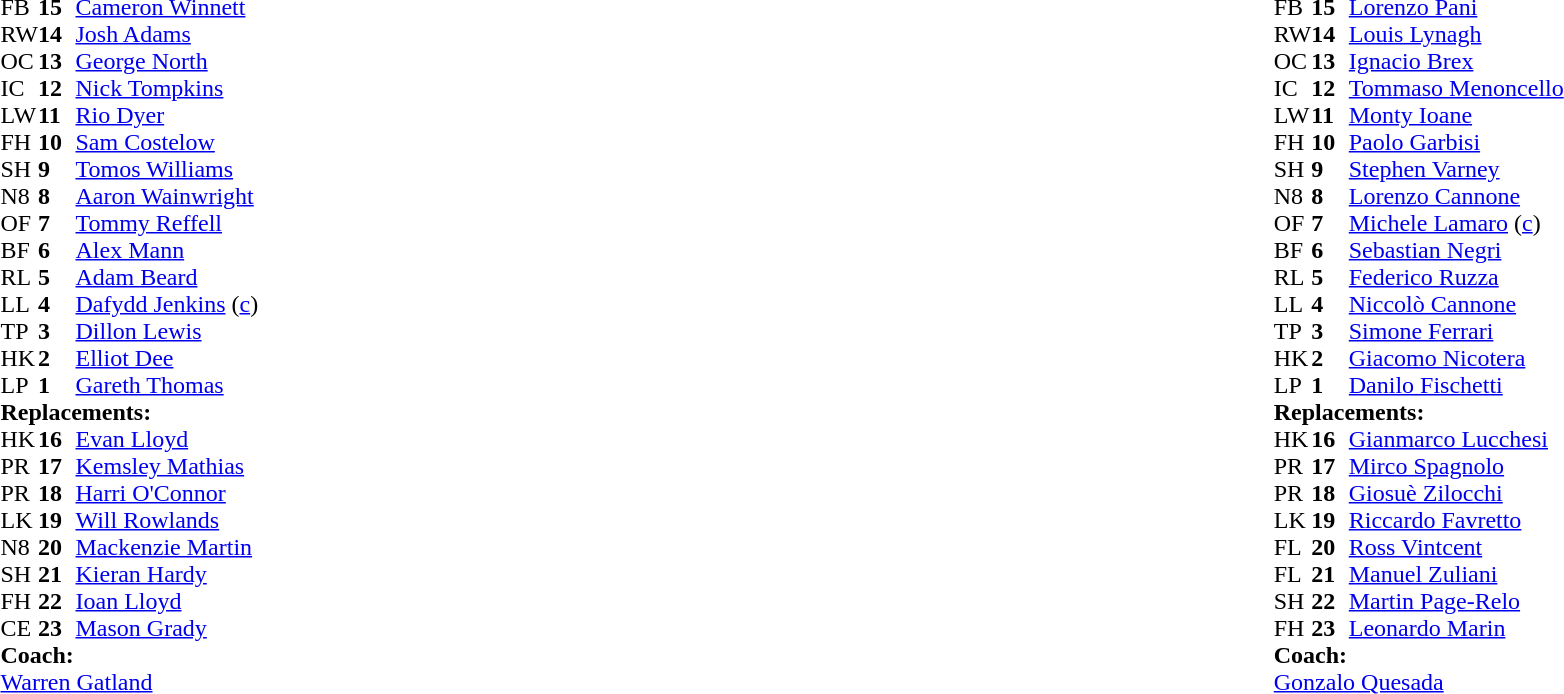<table style="width:100%">
<tr>
<td style="vertical-align:top; width:50%"><br><table cellspacing="0" cellpadding="0">
<tr>
<th width="25"></th>
<th width="25"></th>
</tr>
<tr>
<td>FB</td>
<td><strong>15</strong></td>
<td><a href='#'>Cameron Winnett</a></td>
</tr>
<tr>
<td>RW</td>
<td><strong>14</strong></td>
<td><a href='#'>Josh Adams</a></td>
</tr>
<tr>
<td>OC</td>
<td><strong>13</strong></td>
<td><a href='#'>George North</a></td>
</tr>
<tr>
<td>IC</td>
<td><strong>12</strong></td>
<td><a href='#'>Nick Tompkins</a></td>
<td></td>
<td></td>
</tr>
<tr>
<td>LW</td>
<td><strong>11</strong></td>
<td><a href='#'>Rio Dyer</a></td>
</tr>
<tr>
<td>FH</td>
<td><strong>10</strong></td>
<td><a href='#'>Sam Costelow</a></td>
<td></td>
<td></td>
</tr>
<tr>
<td>SH</td>
<td><strong>9</strong></td>
<td><a href='#'>Tomos Williams</a></td>
<td></td>
<td></td>
</tr>
<tr>
<td>N8</td>
<td><strong>8</strong></td>
<td><a href='#'>Aaron Wainwright</a></td>
</tr>
<tr>
<td>OF</td>
<td><strong>7</strong></td>
<td><a href='#'>Tommy Reffell</a></td>
</tr>
<tr>
<td>BF</td>
<td><strong>6</strong></td>
<td><a href='#'>Alex Mann</a></td>
<td></td>
<td></td>
</tr>
<tr>
<td>RL</td>
<td><strong>5</strong></td>
<td><a href='#'>Adam Beard</a></td>
<td></td>
<td></td>
</tr>
<tr>
<td>LL</td>
<td><strong>4</strong></td>
<td><a href='#'>Dafydd Jenkins</a> (<a href='#'>c</a>)</td>
</tr>
<tr>
<td>TP</td>
<td><strong>3</strong></td>
<td><a href='#'>Dillon Lewis</a></td>
<td></td>
<td></td>
</tr>
<tr>
<td>HK</td>
<td><strong>2</strong></td>
<td><a href='#'>Elliot Dee</a></td>
<td></td>
<td></td>
</tr>
<tr>
<td>LP</td>
<td><strong>1</strong></td>
<td><a href='#'>Gareth Thomas</a></td>
<td></td>
<td></td>
</tr>
<tr>
<td colspan="3"><strong>Replacements:</strong></td>
</tr>
<tr>
<td>HK</td>
<td><strong>16</strong></td>
<td><a href='#'>Evan Lloyd</a></td>
<td></td>
<td></td>
</tr>
<tr>
<td>PR</td>
<td><strong>17</strong></td>
<td><a href='#'>Kemsley Mathias</a></td>
<td></td>
<td></td>
</tr>
<tr>
<td>PR</td>
<td><strong>18</strong></td>
<td><a href='#'>Harri O'Connor</a></td>
<td></td>
<td></td>
</tr>
<tr>
<td>LK</td>
<td><strong>19</strong></td>
<td><a href='#'>Will Rowlands</a></td>
<td></td>
<td></td>
</tr>
<tr>
<td>N8</td>
<td><strong>20</strong></td>
<td><a href='#'>Mackenzie Martin</a></td>
<td></td>
<td></td>
</tr>
<tr>
<td>SH</td>
<td><strong>21</strong></td>
<td><a href='#'>Kieran Hardy</a></td>
<td></td>
<td></td>
</tr>
<tr>
<td>FH</td>
<td><strong>22</strong></td>
<td><a href='#'>Ioan Lloyd</a></td>
<td></td>
<td></td>
</tr>
<tr>
<td>CE</td>
<td><strong>23</strong></td>
<td><a href='#'>Mason Grady</a></td>
<td></td>
<td></td>
</tr>
<tr>
<td colspan="3"><strong>Coach:</strong></td>
</tr>
<tr>
<td colspan="3"><a href='#'>Warren Gatland</a></td>
</tr>
</table>
</td>
<td style="vertical-align:top"></td>
<td style="vertical-align:top; width:50%"><br><table cellspacing="0" cellpadding="0" style="margin:auto">
<tr>
<th width="25"></th>
<th width="25"></th>
</tr>
<tr>
<td>FB</td>
<td><strong>15</strong></td>
<td><a href='#'>Lorenzo Pani</a></td>
</tr>
<tr>
<td>RW</td>
<td><strong>14</strong></td>
<td><a href='#'>Louis Lynagh</a></td>
</tr>
<tr>
<td>OC</td>
<td><strong>13</strong></td>
<td><a href='#'>Ignacio Brex</a></td>
</tr>
<tr>
<td>IC</td>
<td><strong>12</strong></td>
<td><a href='#'>Tommaso Menoncello</a></td>
</tr>
<tr>
<td>LW</td>
<td><strong>11</strong></td>
<td><a href='#'>Monty Ioane</a></td>
<td></td>
<td></td>
</tr>
<tr>
<td>FH</td>
<td><strong>10</strong></td>
<td><a href='#'>Paolo Garbisi</a></td>
</tr>
<tr>
<td>SH</td>
<td><strong>9</strong></td>
<td><a href='#'>Stephen Varney</a></td>
<td></td>
<td></td>
</tr>
<tr>
<td>N8</td>
<td><strong>8</strong></td>
<td><a href='#'>Lorenzo Cannone</a></td>
<td></td>
<td></td>
</tr>
<tr>
<td>OF</td>
<td><strong>7</strong></td>
<td><a href='#'>Michele Lamaro</a> (<a href='#'>c</a>)</td>
</tr>
<tr>
<td>BF</td>
<td><strong>6</strong></td>
<td><a href='#'>Sebastian Negri</a></td>
<td></td>
<td></td>
</tr>
<tr>
<td>RL</td>
<td><strong>5</strong></td>
<td><a href='#'>Federico Ruzza</a></td>
</tr>
<tr>
<td>LL</td>
<td><strong>4</strong></td>
<td><a href='#'>Niccolò Cannone</a></td>
<td></td>
<td></td>
</tr>
<tr>
<td>TP</td>
<td><strong>3</strong></td>
<td><a href='#'>Simone Ferrari</a></td>
<td></td>
<td></td>
</tr>
<tr>
<td>HK</td>
<td><strong>2</strong></td>
<td><a href='#'>Giacomo Nicotera</a></td>
<td></td>
<td colspan=2></td>
<td></td>
</tr>
<tr>
<td>LP</td>
<td><strong>1</strong></td>
<td><a href='#'>Danilo Fischetti</a></td>
<td></td>
<td></td>
</tr>
<tr>
<td colspan="3"><strong>Replacements:</strong></td>
</tr>
<tr>
<td>HK</td>
<td><strong>16</strong></td>
<td><a href='#'>Gianmarco Lucchesi</a></td>
<td></td>
<td></td>
<td></td>
<td></td>
</tr>
<tr>
<td>PR</td>
<td><strong>17</strong></td>
<td><a href='#'>Mirco Spagnolo</a></td>
<td></td>
<td></td>
</tr>
<tr>
<td>PR</td>
<td><strong>18</strong></td>
<td><a href='#'>Giosuè Zilocchi</a></td>
<td></td>
<td></td>
</tr>
<tr>
<td>LK</td>
<td><strong>19</strong></td>
<td><a href='#'>Riccardo Favretto</a></td>
<td></td>
<td></td>
</tr>
<tr>
<td>FL</td>
<td><strong>20</strong></td>
<td><a href='#'>Ross Vintcent</a></td>
<td></td>
<td></td>
</tr>
<tr>
<td>FL</td>
<td><strong>21</strong></td>
<td><a href='#'>Manuel Zuliani</a></td>
<td></td>
<td></td>
</tr>
<tr>
<td>SH</td>
<td><strong>22</strong></td>
<td><a href='#'>Martin Page-Relo</a></td>
<td></td>
<td></td>
</tr>
<tr>
<td>FH</td>
<td><strong>23</strong></td>
<td><a href='#'>Leonardo Marin</a></td>
<td></td>
<td></td>
</tr>
<tr>
<td colspan="3"><strong>Coach:</strong></td>
</tr>
<tr>
<td colspan="3"><a href='#'>Gonzalo Quesada</a></td>
</tr>
</table>
</td>
</tr>
</table>
